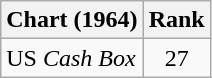<table class="wikitable">
<tr>
<th align="left">Chart (1964)</th>
<th style="text-align:center;">Rank</th>
</tr>
<tr>
<td>US <em>Cash Box</em></td>
<td style="text-align:center;">27</td>
</tr>
</table>
